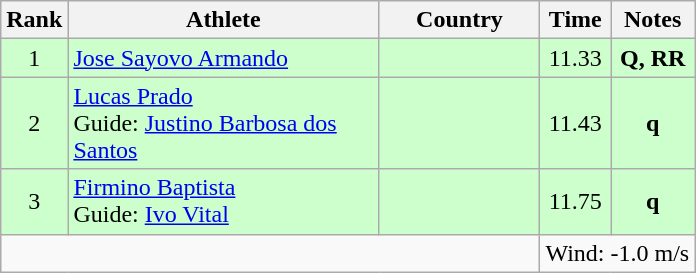<table class="wikitable sortable" style="text-align:center">
<tr>
<th>Rank</th>
<th style="width:200px">Athlete</th>
<th style="width:100px">Country</th>
<th>Time</th>
<th>Notes</th>
</tr>
<tr style="background:#cfc;">
<td>1</td>
<td style="text-align:left;"><a href='#'>Jose Sayovo Armando</a></td>
<td style="text-align:left;"></td>
<td>11.33</td>
<td><strong>Q, RR </strong></td>
</tr>
<tr style="background:#cfc;">
<td>2</td>
<td style="text-align:left;"><a href='#'>Lucas Prado</a><br>Guide: <a href='#'>Justino Barbosa dos Santos</a></td>
<td style="text-align:left;"></td>
<td>11.43</td>
<td><strong>q</strong></td>
</tr>
<tr style="background:#cfc;">
<td>3</td>
<td style="text-align:left;"><a href='#'>Firmino Baptista</a><br>Guide: <a href='#'>Ivo Vital</a></td>
<td style="text-align:left;"></td>
<td>11.75</td>
<td><strong>q</strong></td>
</tr>
<tr class="sortbottom">
<td colspan="3"></td>
<td colspan="2">Wind: -1.0 m/s</td>
</tr>
</table>
